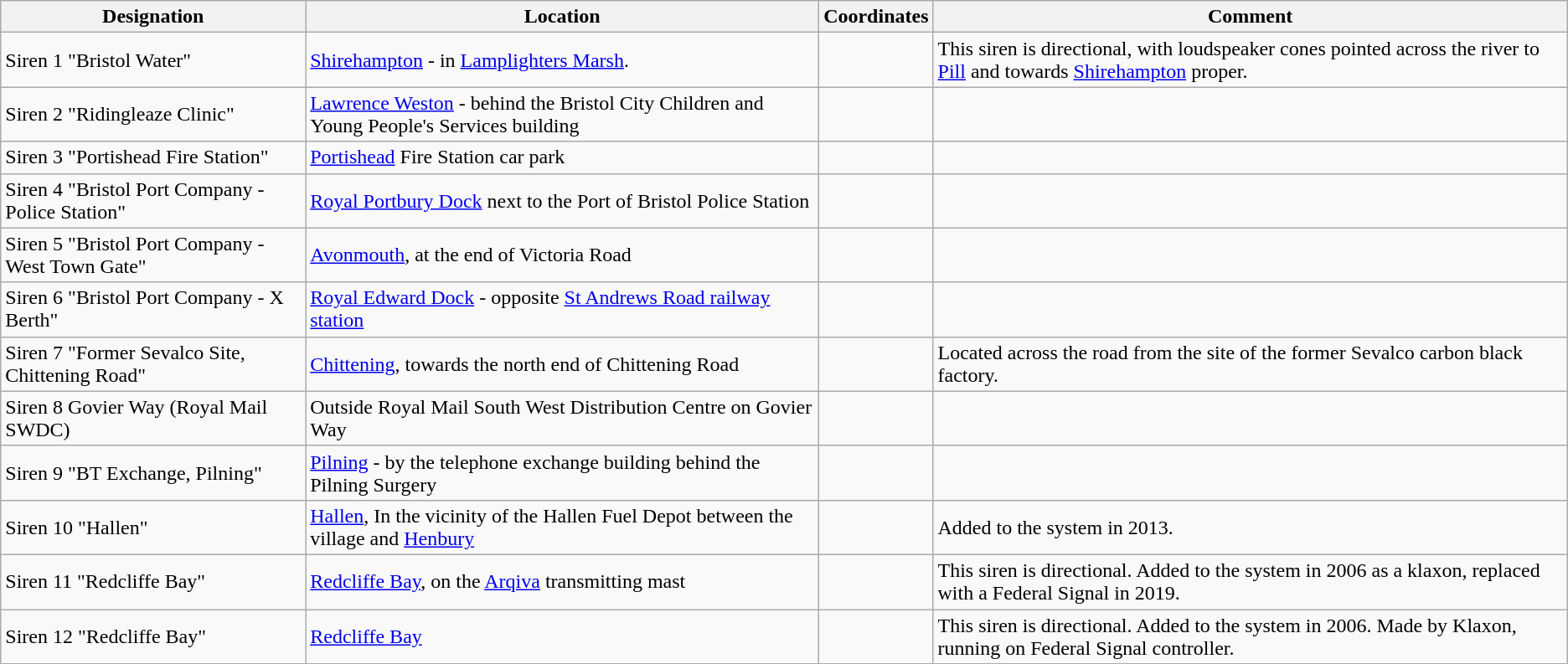<table class="wikitable">
<tr>
<th>Designation</th>
<th>Location</th>
<th>Coordinates</th>
<th>Comment</th>
</tr>
<tr>
<td>Siren 1 "Bristol Water"</td>
<td><a href='#'>Shirehampton</a> - in <a href='#'>Lamplighters Marsh</a>.</td>
<td></td>
<td>This siren is directional, with loudspeaker cones pointed across the river to <a href='#'>Pill</a> and towards <a href='#'>Shirehampton</a> proper.</td>
</tr>
<tr>
<td>Siren 2 "Ridingleaze Clinic"</td>
<td><a href='#'>Lawrence Weston</a> - behind the Bristol City Children and Young People's Services building</td>
<td></td>
<td></td>
</tr>
<tr>
<td>Siren 3 "Portishead Fire Station"</td>
<td><a href='#'>Portishead</a> Fire Station car park</td>
<td></td>
<td></td>
</tr>
<tr>
<td>Siren 4 "Bristol Port Company - Police Station"</td>
<td><a href='#'>Royal Portbury Dock</a> next to the Port of Bristol Police Station</td>
<td></td>
<td></td>
</tr>
<tr>
<td>Siren 5 "Bristol Port Company - West Town Gate"</td>
<td><a href='#'>Avonmouth</a>, at the end of Victoria Road</td>
<td></td>
<td></td>
</tr>
<tr>
<td>Siren 6 "Bristol Port Company - X Berth"</td>
<td><a href='#'>Royal Edward Dock</a> - opposite <a href='#'>St Andrews Road railway station</a></td>
<td></td>
<td></td>
</tr>
<tr>
<td>Siren 7 "Former Sevalco Site, Chittening Road"</td>
<td><a href='#'>Chittening</a>, towards the north end of Chittening Road</td>
<td></td>
<td>Located across the road from the site of the former Sevalco carbon black factory.</td>
</tr>
<tr>
<td>Siren 8 Govier Way (Royal Mail SWDC)</td>
<td>Outside Royal Mail South West Distribution Centre on Govier Way</td>
<td></td>
<td></td>
</tr>
<tr>
<td>Siren 9 "BT Exchange, Pilning"</td>
<td><a href='#'>Pilning</a> - by the telephone exchange building behind the Pilning Surgery</td>
<td></td>
<td></td>
</tr>
<tr>
<td>Siren 10 "Hallen"</td>
<td><a href='#'>Hallen</a>, In the vicinity of the Hallen Fuel Depot between the village and <a href='#'>Henbury</a></td>
<td></td>
<td>Added to the system in 2013.</td>
</tr>
<tr>
<td>Siren 11 "Redcliffe Bay"</td>
<td><a href='#'>Redcliffe Bay</a>, on the <a href='#'>Arqiva</a> transmitting mast</td>
<td></td>
<td>This siren is directional. Added to the system in 2006 as a klaxon, replaced with a Federal Signal in 2019.</td>
</tr>
<tr>
<td>Siren 12 "Redcliffe Bay"</td>
<td><a href='#'>Redcliffe Bay</a></td>
<td></td>
<td>This siren is directional. Added to the system in 2006. Made by Klaxon, running on Federal Signal controller.</td>
</tr>
</table>
